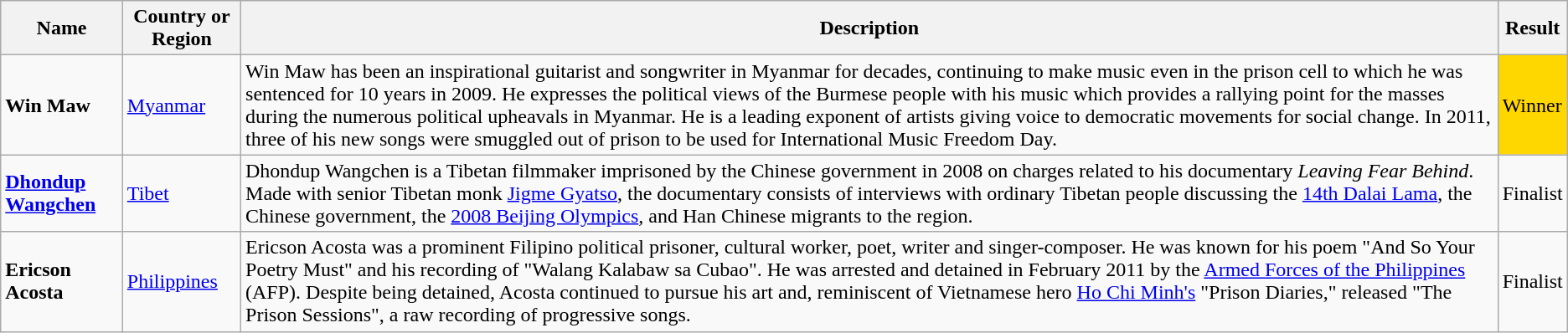<table class="wikitable">
<tr>
<th>Name</th>
<th>Country or Region</th>
<th>Description</th>
<th>Result</th>
</tr>
<tr>
<td><strong>Win Maw</strong></td>
<td><a href='#'>Myanmar</a></td>
<td>Win Maw has been an inspirational guitarist and songwriter in Myanmar for decades, continuing to make music even in the prison cell to which he was sentenced for 10 years in 2009. He expresses the political views of the Burmese people with his music which provides a rallying point for the masses during the numerous political upheavals in Myanmar. He is a leading exponent of artists giving voice to democratic movements for social change. In 2011, three of his new songs were smuggled out of prison to be used for International Music Freedom Day.</td>
<td bgcolor=gold>Winner</td>
</tr>
<tr>
<td><strong><a href='#'>Dhondup Wangchen</a></strong></td>
<td><a href='#'>Tibet</a></td>
<td>Dhondup Wangchen is a Tibetan filmmaker imprisoned by the Chinese government in 2008 on charges related to his documentary <em>Leaving Fear Behind</em>. Made with senior Tibetan monk <a href='#'>Jigme Gyatso</a>, the documentary consists of interviews with ordinary Tibetan people discussing the <a href='#'>14th Dalai Lama</a>, the Chinese government, the <a href='#'>2008 Beijing Olympics</a>, and Han Chinese migrants to the region.</td>
<td>Finalist</td>
</tr>
<tr>
<td><strong>Ericson Acosta</strong></td>
<td><a href='#'>Philippines</a></td>
<td>Ericson Acosta was a prominent Filipino political prisoner, cultural worker, poet, writer and singer-composer. He was known for his poem "And So Your Poetry Must" and his recording of "Walang Kalabaw sa Cubao". He was arrested and detained in February 2011 by the <a href='#'>Armed Forces of the Philippines</a> (AFP). Despite being detained, Acosta continued to pursue his art and, reminiscent of Vietnamese hero <a href='#'>Ho Chi Minh's</a> "Prison Diaries," released "The Prison Sessions", a raw recording of progressive songs.</td>
<td>Finalist</td>
</tr>
</table>
